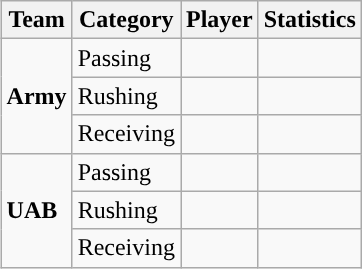<table class="wikitable" style="float: right;">
<tr>
<th>Team</th>
<th>Category</th>
<th>Player</th>
<th>Statistics</th>
</tr>
<tr>
<td rowspan=3><strong>Army</strong></td>
<td>Passing</td>
<td></td>
<td></td>
</tr>
<tr>
<td>Rushing</td>
<td></td>
<td></td>
</tr>
<tr>
<td>Receiving</td>
<td></td>
<td></td>
</tr>
<tr>
<td rowspan=3><strong>UAB</strong></td>
<td>Passing</td>
<td></td>
<td></td>
</tr>
<tr>
<td>Rushing</td>
<td></td>
<td></td>
</tr>
<tr>
<td>Receiving</td>
<td></td>
<td></td>
</tr>
</table>
